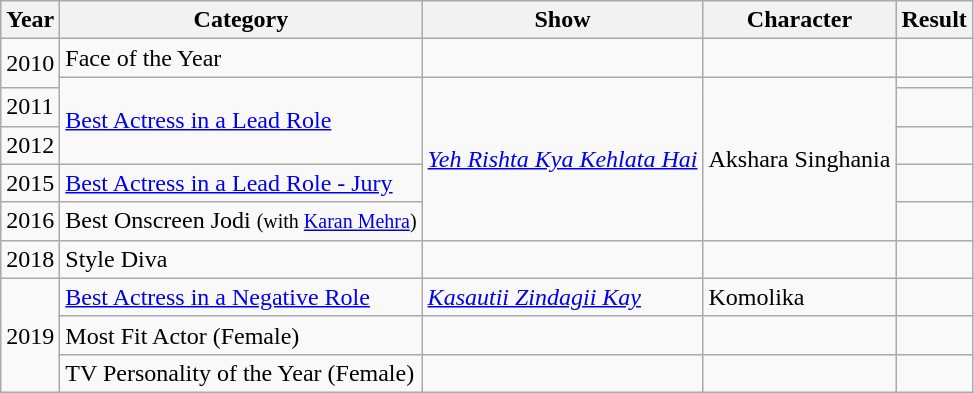<table class="wikitable sortable">
<tr>
<th>Year</th>
<th>Category</th>
<th>Show</th>
<th>Character</th>
<th>Result</th>
</tr>
<tr>
<td rowspan=2>2010</td>
<td>Face of the Year</td>
<td></td>
<td></td>
<td></td>
</tr>
<tr>
<td rowspan=3><a href='#'>Best Actress in a Lead Role</a></td>
<td rowspan=5><em><a href='#'>Yeh Rishta Kya Kehlata Hai</a></em></td>
<td rowspan=5>Akshara Singhania</td>
<td></td>
</tr>
<tr>
<td>2011</td>
<td></td>
</tr>
<tr>
<td>2012</td>
<td></td>
</tr>
<tr>
<td>2015</td>
<td><a href='#'>Best Actress in a Lead Role - Jury</a></td>
<td></td>
</tr>
<tr>
<td>2016</td>
<td>Best Onscreen Jodi <small>(with <a href='#'>Karan Mehra</a>)</small></td>
<td></td>
</tr>
<tr>
<td>2018</td>
<td>Style Diva</td>
<td></td>
<td></td>
<td></td>
</tr>
<tr>
<td rowspan="3">2019</td>
<td><a href='#'>Best Actress in a Negative Role</a></td>
<td><em><a href='#'>Kasautii Zindagii Kay</a></em></td>
<td>Komolika</td>
<td></td>
</tr>
<tr>
<td>Most Fit Actor (Female)</td>
<td></td>
<td></td>
<td></td>
</tr>
<tr>
<td>TV Personality of the Year (Female)</td>
<td></td>
<td></td>
<td></td>
</tr>
</table>
